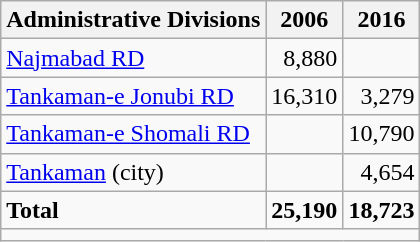<table class="wikitable">
<tr>
<th>Administrative Divisions</th>
<th>2006</th>
<th>2016</th>
</tr>
<tr>
<td><a href='#'>Najmabad RD</a></td>
<td style="text-align: right;">8,880</td>
<td style="text-align: right;"></td>
</tr>
<tr>
<td><a href='#'>Tankaman-e Jonubi RD</a></td>
<td style="text-align: right;">16,310</td>
<td style="text-align: right;">3,279</td>
</tr>
<tr>
<td><a href='#'>Tankaman-e Shomali RD</a></td>
<td style="text-align: right;"></td>
<td style="text-align: right;">10,790</td>
</tr>
<tr>
<td><a href='#'>Tankaman</a> (city)</td>
<td style="text-align: right;"></td>
<td style="text-align: right;">4,654</td>
</tr>
<tr>
<td><strong>Total</strong></td>
<td style="text-align: right;"><strong>25,190</strong></td>
<td style="text-align: right;"><strong>18,723</strong></td>
</tr>
<tr>
<td colspan=3></td>
</tr>
</table>
